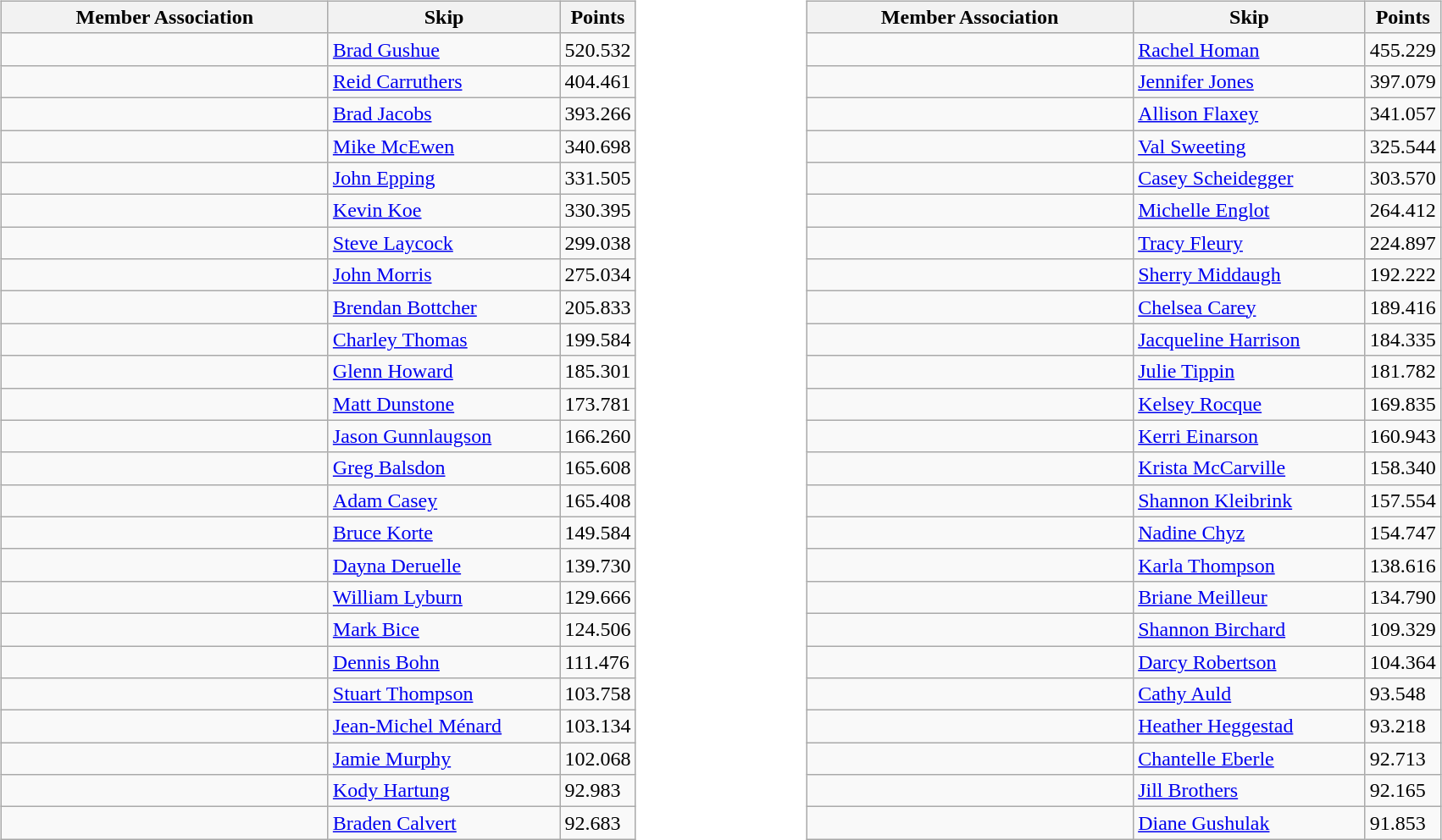<table>
<tr>
<td width=20% valign="top"><br><table class=wikitable>
<tr>
<th width=250>Member Association</th>
<th width=175>Skip</th>
<th width=50>Points</th>
</tr>
<tr>
<td></td>
<td><a href='#'>Brad Gushue</a></td>
<td>520.532</td>
</tr>
<tr>
<td></td>
<td><a href='#'>Reid Carruthers</a></td>
<td>404.461</td>
</tr>
<tr>
<td></td>
<td><a href='#'>Brad Jacobs</a></td>
<td>393.266</td>
</tr>
<tr>
<td></td>
<td><a href='#'>Mike McEwen</a></td>
<td>340.698</td>
</tr>
<tr>
<td></td>
<td><a href='#'>John Epping</a></td>
<td>331.505</td>
</tr>
<tr>
<td></td>
<td><a href='#'>Kevin Koe</a></td>
<td>330.395</td>
</tr>
<tr>
<td></td>
<td><a href='#'>Steve Laycock</a></td>
<td>299.038</td>
</tr>
<tr>
<td></td>
<td><a href='#'>John Morris</a></td>
<td>275.034</td>
</tr>
<tr>
<td></td>
<td><a href='#'>Brendan Bottcher</a></td>
<td>205.833</td>
</tr>
<tr>
<td></td>
<td><a href='#'>Charley Thomas</a></td>
<td>199.584</td>
</tr>
<tr>
<td></td>
<td><a href='#'>Glenn Howard</a></td>
<td>185.301</td>
</tr>
<tr>
<td></td>
<td><a href='#'>Matt Dunstone</a></td>
<td>173.781</td>
</tr>
<tr>
<td></td>
<td><a href='#'>Jason Gunnlaugson</a></td>
<td>166.260</td>
</tr>
<tr>
<td></td>
<td><a href='#'>Greg Balsdon</a></td>
<td>165.608</td>
</tr>
<tr>
<td></td>
<td><a href='#'>Adam Casey</a></td>
<td>165.408</td>
</tr>
<tr>
<td></td>
<td><a href='#'>Bruce Korte</a></td>
<td>149.584</td>
</tr>
<tr>
<td></td>
<td><a href='#'>Dayna Deruelle</a></td>
<td>139.730</td>
</tr>
<tr>
<td></td>
<td><a href='#'>William Lyburn</a></td>
<td>129.666</td>
</tr>
<tr>
<td></td>
<td><a href='#'>Mark Bice</a></td>
<td>124.506</td>
</tr>
<tr>
<td></td>
<td><a href='#'>Dennis Bohn</a></td>
<td>111.476</td>
</tr>
<tr>
<td></td>
<td><a href='#'>Stuart Thompson</a></td>
<td>103.758</td>
</tr>
<tr>
<td></td>
<td><a href='#'>Jean-Michel Ménard</a></td>
<td>103.134</td>
</tr>
<tr>
<td></td>
<td><a href='#'>Jamie Murphy</a></td>
<td>102.068</td>
</tr>
<tr>
<td></td>
<td><a href='#'>Kody Hartung</a></td>
<td>92.983</td>
</tr>
<tr>
<td></td>
<td><a href='#'>Braden Calvert</a></td>
<td>92.683</td>
</tr>
</table>
</td>
<td width=20% valign="top"><br><table class=wikitable>
<tr>
<th width=250>Member Association</th>
<th width=175>Skip</th>
<th width=50>Points</th>
</tr>
<tr>
<td></td>
<td><a href='#'>Rachel Homan</a></td>
<td>455.229</td>
</tr>
<tr>
<td></td>
<td><a href='#'>Jennifer Jones</a></td>
<td>397.079</td>
</tr>
<tr>
<td></td>
<td><a href='#'>Allison Flaxey</a></td>
<td>341.057</td>
</tr>
<tr>
<td></td>
<td><a href='#'>Val Sweeting</a></td>
<td>325.544</td>
</tr>
<tr>
<td></td>
<td><a href='#'>Casey Scheidegger</a></td>
<td>303.570</td>
</tr>
<tr>
<td></td>
<td><a href='#'>Michelle Englot</a></td>
<td>264.412</td>
</tr>
<tr>
<td></td>
<td><a href='#'>Tracy Fleury</a></td>
<td>224.897</td>
</tr>
<tr>
<td></td>
<td><a href='#'>Sherry Middaugh</a></td>
<td>192.222</td>
</tr>
<tr>
<td></td>
<td><a href='#'>Chelsea Carey</a></td>
<td>189.416</td>
</tr>
<tr>
<td></td>
<td><a href='#'>Jacqueline Harrison</a></td>
<td>184.335</td>
</tr>
<tr>
<td></td>
<td><a href='#'>Julie Tippin</a></td>
<td>181.782</td>
</tr>
<tr>
<td></td>
<td><a href='#'>Kelsey Rocque</a></td>
<td>169.835</td>
</tr>
<tr>
<td></td>
<td><a href='#'>Kerri Einarson</a></td>
<td>160.943</td>
</tr>
<tr>
<td></td>
<td><a href='#'>Krista McCarville</a></td>
<td>158.340</td>
</tr>
<tr>
<td></td>
<td><a href='#'>Shannon Kleibrink</a></td>
<td>157.554</td>
</tr>
<tr>
<td></td>
<td><a href='#'>Nadine Chyz</a></td>
<td>154.747</td>
</tr>
<tr>
<td></td>
<td><a href='#'>Karla Thompson</a></td>
<td>138.616</td>
</tr>
<tr>
<td></td>
<td><a href='#'>Briane Meilleur</a></td>
<td>134.790</td>
</tr>
<tr>
<td></td>
<td><a href='#'>Shannon Birchard</a></td>
<td>109.329</td>
</tr>
<tr>
<td></td>
<td><a href='#'>Darcy Robertson</a></td>
<td>104.364</td>
</tr>
<tr>
<td></td>
<td><a href='#'>Cathy Auld</a></td>
<td>93.548</td>
</tr>
<tr>
<td></td>
<td><a href='#'>Heather Heggestad</a></td>
<td>93.218</td>
</tr>
<tr>
<td></td>
<td><a href='#'>Chantelle Eberle</a></td>
<td>92.713</td>
</tr>
<tr>
<td></td>
<td><a href='#'>Jill Brothers</a></td>
<td>92.165</td>
</tr>
<tr>
<td></td>
<td><a href='#'>Diane Gushulak</a></td>
<td>91.853</td>
</tr>
</table>
</td>
</tr>
</table>
